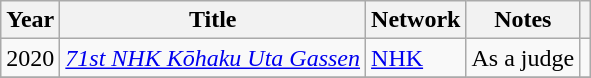<table class="wikitable">
<tr>
<th>Year</th>
<th>Title</th>
<th>Network</th>
<th>Notes</th>
<th class = "unsortable"></th>
</tr>
<tr>
<td>2020</td>
<td><em><a href='#'>71st NHK Kōhaku Uta Gassen</a></em></td>
<td><a href='#'>NHK</a></td>
<td>As a judge</td>
<td></td>
</tr>
<tr>
</tr>
</table>
